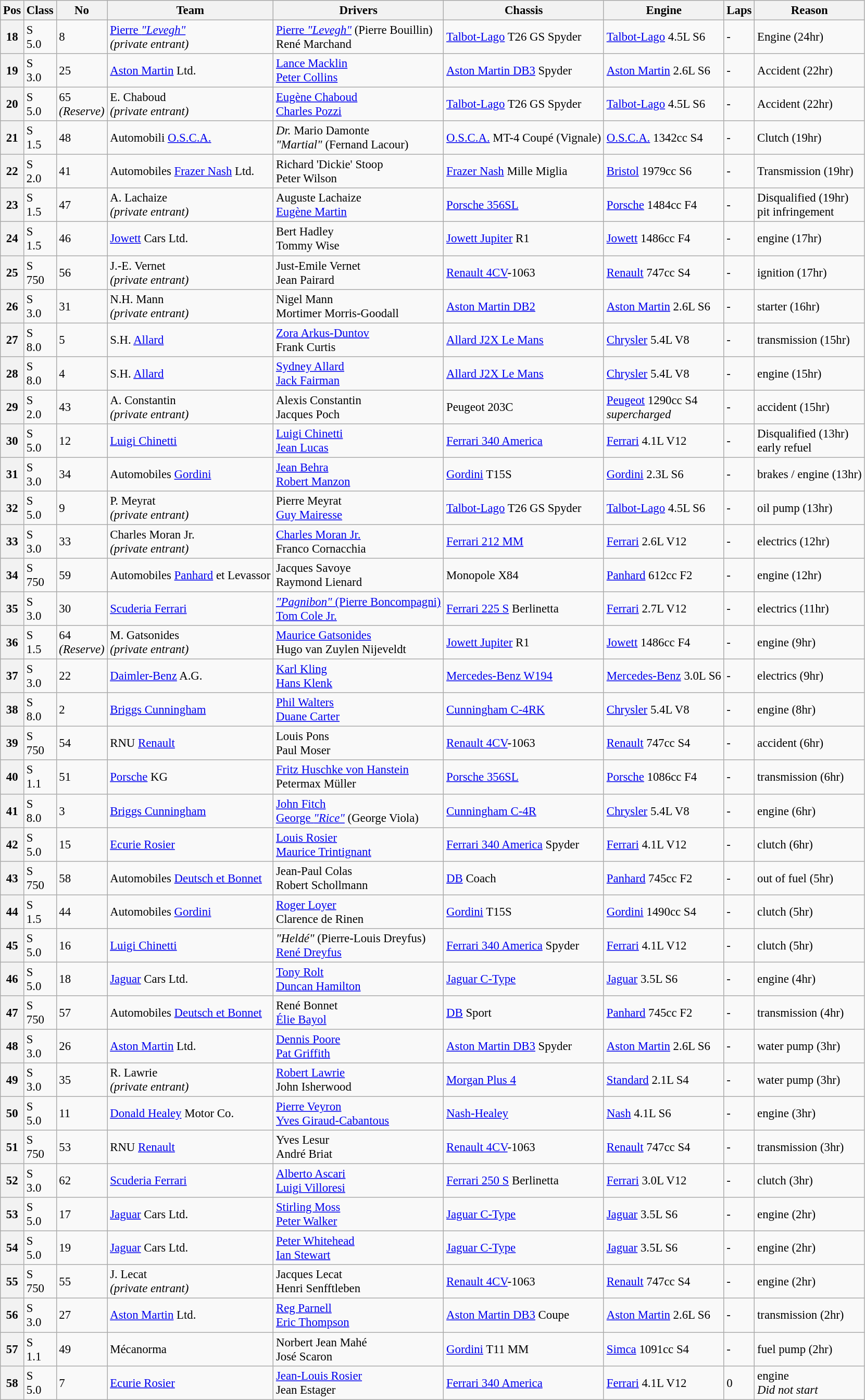<table class="wikitable" style="font-size: 95%;">
<tr>
<th>Pos</th>
<th>Class</th>
<th>No</th>
<th>Team</th>
<th>Drivers</th>
<th>Chassis</th>
<th>Engine</th>
<th>Laps</th>
<th>Reason</th>
</tr>
<tr>
<th>18</th>
<td>S<br>5.0</td>
<td>8</td>
<td> <a href='#'>Pierre <em>"Levegh"</em></a><br><em>(private entrant)</em></td>
<td> <a href='#'>Pierre <em>"Levegh"</em></a> (Pierre Bouillin) <br> René Marchand</td>
<td><a href='#'>Talbot-Lago</a> T26 GS Spyder</td>
<td><a href='#'>Talbot-Lago</a> 4.5L S6</td>
<td>-</td>
<td>Engine (24hr)</td>
</tr>
<tr>
<th>19</th>
<td>S<br>3.0</td>
<td>25</td>
<td> <a href='#'>Aston Martin</a> Ltd.</td>
<td> <a href='#'>Lance Macklin</a><br> <a href='#'>Peter Collins</a></td>
<td><a href='#'>Aston Martin DB3</a> Spyder</td>
<td><a href='#'>Aston Martin</a> 2.6L S6</td>
<td>-</td>
<td>Accident (22hr)</td>
</tr>
<tr>
<th>20</th>
<td>S<br>5.0</td>
<td>65<br><em>(Reserve)</em></td>
<td> E. Chaboud<br><em>(private entrant)</em></td>
<td> <a href='#'>Eugène Chaboud</a><br> <a href='#'>Charles Pozzi</a></td>
<td><a href='#'>Talbot-Lago</a> T26 GS Spyder</td>
<td><a href='#'>Talbot-Lago</a> 4.5L S6</td>
<td>-</td>
<td>Accident (22hr)</td>
</tr>
<tr>
<th>21</th>
<td>S<br>1.5</td>
<td>48</td>
<td> Automobili <a href='#'>O.S.C.A.</a></td>
<td> <em>Dr.</em> Mario Damonte<br> <em>"Martial"</em> (Fernand Lacour)</td>
<td><a href='#'>O.S.C.A.</a> MT-4 Coupé (Vignale)</td>
<td><a href='#'>O.S.C.A.</a> 1342cc S4</td>
<td>-</td>
<td>Clutch (19hr)</td>
</tr>
<tr>
<th>22</th>
<td>S<br>2.0</td>
<td>41</td>
<td> Automobiles <a href='#'>Frazer Nash</a> Ltd.</td>
<td> Richard 'Dickie' Stoop<br> Peter Wilson</td>
<td><a href='#'>Frazer Nash</a> Mille Miglia</td>
<td><a href='#'>Bristol</a> 1979cc S6</td>
<td>-</td>
<td>Transmission (19hr)</td>
</tr>
<tr>
<th>23</th>
<td>S<br>1.5</td>
<td>47</td>
<td> A. Lachaize<br><em>(private entrant)</em></td>
<td> Auguste Lachaize<br> <a href='#'>Eugène Martin</a></td>
<td><a href='#'>Porsche 356SL</a></td>
<td><a href='#'>Porsche</a> 1484cc F4</td>
<td>-</td>
<td>Disqualified (19hr)<br> pit infringement</td>
</tr>
<tr>
<th>24</th>
<td>S<br>1.5</td>
<td>46</td>
<td> <a href='#'>Jowett</a> Cars Ltd.</td>
<td> Bert Hadley<br> Tommy Wise</td>
<td><a href='#'>Jowett Jupiter</a> R1</td>
<td><a href='#'>Jowett</a> 1486cc F4</td>
<td>-</td>
<td>engine (17hr)</td>
</tr>
<tr>
<th>25</th>
<td>S<br>750</td>
<td>56</td>
<td> J.-E. Vernet<br><em>(private entrant)</em></td>
<td> Just-Emile Vernet<br> Jean Pairard</td>
<td><a href='#'>Renault 4CV</a>-1063</td>
<td><a href='#'>Renault</a> 747cc S4</td>
<td>-</td>
<td>ignition (17hr)</td>
</tr>
<tr>
<th>26</th>
<td>S<br>3.0</td>
<td>31</td>
<td> N.H. Mann<br><em>(private entrant)</em></td>
<td> Nigel Mann<br> Mortimer Morris-Goodall</td>
<td><a href='#'>Aston Martin DB2</a></td>
<td><a href='#'>Aston Martin</a> 2.6L S6</td>
<td>-</td>
<td>starter (16hr)</td>
</tr>
<tr>
<th>27</th>
<td>S<br>8.0</td>
<td>5</td>
<td> S.H. <a href='#'>Allard</a></td>
<td> <a href='#'>Zora Arkus-Duntov</a><br> Frank Curtis</td>
<td><a href='#'>Allard J2X Le Mans</a></td>
<td><a href='#'>Chrysler</a> 5.4L V8</td>
<td>-</td>
<td>transmission (15hr)</td>
</tr>
<tr>
<th>28</th>
<td>S<br>8.0</td>
<td>4</td>
<td> S.H. <a href='#'>Allard</a></td>
<td> <a href='#'>Sydney Allard</a><br> <a href='#'>Jack Fairman</a></td>
<td><a href='#'>Allard J2X Le Mans</a></td>
<td><a href='#'>Chrysler</a> 5.4L V8</td>
<td>-</td>
<td>engine (15hr)</td>
</tr>
<tr>
<th>29</th>
<td>S<br>2.0</td>
<td>43</td>
<td> A. Constantin<br><em>(private entrant)</em></td>
<td> Alexis Constantin<br> Jacques Poch</td>
<td>Peugeot 203C</td>
<td><a href='#'>Peugeot</a> 1290cc S4<br><em>supercharged</em></td>
<td>-</td>
<td>accident (15hr)</td>
</tr>
<tr>
<th>30</th>
<td>S<br>5.0</td>
<td>12</td>
<td> <a href='#'>Luigi Chinetti</a></td>
<td> <a href='#'>Luigi Chinetti</a><br> <a href='#'>Jean Lucas</a></td>
<td><a href='#'>Ferrari 340 America</a></td>
<td><a href='#'>Ferrari</a> 4.1L V12</td>
<td>-</td>
<td>Disqualified (13hr)<br> early refuel</td>
</tr>
<tr>
<th>31</th>
<td>S<br>3.0</td>
<td>34</td>
<td> Automobiles <a href='#'>Gordini</a></td>
<td> <a href='#'>Jean Behra</a><br> <a href='#'>Robert Manzon</a></td>
<td><a href='#'>Gordini</a> T15S</td>
<td><a href='#'>Gordini</a> 2.3L S6</td>
<td>-</td>
<td>brakes / engine (13hr)</td>
</tr>
<tr>
<th>32</th>
<td>S<br>5.0</td>
<td>9</td>
<td> P. Meyrat<br><em>(private entrant)</em></td>
<td> Pierre Meyrat<br> <a href='#'>Guy Mairesse</a></td>
<td><a href='#'>Talbot-Lago</a> T26 GS Spyder</td>
<td><a href='#'>Talbot-Lago</a> 4.5L S6</td>
<td>-</td>
<td>oil pump (13hr)</td>
</tr>
<tr>
<th>33</th>
<td>S<br>3.0</td>
<td>33</td>
<td> Charles Moran Jr.<br><em>(private entrant)</em></td>
<td> <a href='#'>Charles Moran Jr.</a><br> Franco Cornacchia</td>
<td><a href='#'>Ferrari 212 MM</a></td>
<td><a href='#'>Ferrari</a> 2.6L V12</td>
<td>-</td>
<td>electrics (12hr)</td>
</tr>
<tr>
<th>34</th>
<td>S<br>750</td>
<td>59</td>
<td> Automobiles <a href='#'>Panhard</a> et Levassor</td>
<td> Jacques Savoye<br> Raymond Lienard</td>
<td>Monopole X84</td>
<td><a href='#'>Panhard</a> 612cc F2</td>
<td>-</td>
<td>engine (12hr)</td>
</tr>
<tr>
<th>35</th>
<td>S<br>3.0</td>
<td>30</td>
<td> <a href='#'>Scuderia Ferrari</a></td>
<td> <a href='#'><em>"Pagnibon"</em> (Pierre Boncompagni)</a><br> <a href='#'>Tom Cole Jr.</a></td>
<td><a href='#'>Ferrari 225 S</a> Berlinetta</td>
<td><a href='#'>Ferrari</a> 2.7L V12</td>
<td>-</td>
<td>electrics (11hr)</td>
</tr>
<tr>
<th>36</th>
<td>S<br>1.5</td>
<td>64<br><em>(Reserve)</em></td>
<td> M. Gatsonides<br><em>(private entrant)</em></td>
<td> <a href='#'>Maurice Gatsonides</a><br> Hugo van Zuylen Nijeveldt</td>
<td><a href='#'>Jowett Jupiter</a> R1</td>
<td><a href='#'>Jowett</a> 1486cc F4</td>
<td>-</td>
<td>engine (9hr)</td>
</tr>
<tr>
<th>37</th>
<td>S<br>3.0</td>
<td>22</td>
<td> <a href='#'>Daimler-Benz</a> A.G.</td>
<td> <a href='#'>Karl Kling</a><br> <a href='#'>Hans Klenk</a></td>
<td><a href='#'>Mercedes-Benz W194</a></td>
<td><a href='#'>Mercedes-Benz</a> 3.0L S6</td>
<td>-</td>
<td>electrics (9hr)</td>
</tr>
<tr>
<th>38</th>
<td>S<br>8.0</td>
<td>2</td>
<td> <a href='#'>Briggs Cunningham</a></td>
<td> <a href='#'>Phil Walters</a><br> <a href='#'>Duane Carter</a></td>
<td><a href='#'>Cunningham C-4RK</a></td>
<td><a href='#'>Chrysler</a> 5.4L V8</td>
<td>-</td>
<td>engine (8hr)</td>
</tr>
<tr>
<th>39</th>
<td>S<br>750</td>
<td>54</td>
<td> RNU <a href='#'>Renault</a></td>
<td> Louis Pons<br> Paul Moser</td>
<td><a href='#'>Renault 4CV</a>-1063</td>
<td><a href='#'>Renault</a> 747cc S4</td>
<td>-</td>
<td>accident (6hr)</td>
</tr>
<tr>
<th>40</th>
<td>S<br>1.1</td>
<td>51</td>
<td> <a href='#'>Porsche</a> KG</td>
<td> <a href='#'>Fritz Huschke von Hanstein</a><br> Petermax Müller</td>
<td><a href='#'>Porsche 356SL</a></td>
<td><a href='#'>Porsche</a> 1086cc F4</td>
<td>-</td>
<td>transmission (6hr)</td>
</tr>
<tr>
<th>41</th>
<td>S<br>8.0</td>
<td>3</td>
<td> <a href='#'>Briggs Cunningham</a></td>
<td> <a href='#'>John Fitch</a><br> <a href='#'>George <em>"Rice"</em></a> (George Viola)</td>
<td><a href='#'>Cunningham C-4R</a></td>
<td><a href='#'>Chrysler</a> 5.4L V8</td>
<td>-</td>
<td>engine (6hr)</td>
</tr>
<tr>
<th>42</th>
<td>S<br>5.0</td>
<td>15</td>
<td> <a href='#'>Ecurie Rosier</a></td>
<td> <a href='#'>Louis Rosier</a><br> <a href='#'>Maurice Trintignant</a></td>
<td><a href='#'>Ferrari 340 America</a> Spyder</td>
<td><a href='#'>Ferrari</a> 4.1L V12</td>
<td>-</td>
<td>clutch (6hr)</td>
</tr>
<tr>
<th>43</th>
<td>S<br>750</td>
<td>58</td>
<td> Automobiles <a href='#'>Deutsch et Bonnet</a></td>
<td> Jean-Paul Colas<br> Robert Schollmann</td>
<td><a href='#'>DB</a> Coach</td>
<td><a href='#'>Panhard</a> 745cc F2</td>
<td>-</td>
<td>out of fuel (5hr)</td>
</tr>
<tr>
<th>44</th>
<td>S<br>1.5</td>
<td>44</td>
<td> Automobiles <a href='#'>Gordini</a></td>
<td> <a href='#'>Roger Loyer</a><br> Clarence de Rinen</td>
<td><a href='#'>Gordini</a> T15S</td>
<td><a href='#'>Gordini</a> 1490cc S4</td>
<td>-</td>
<td>clutch (5hr)</td>
</tr>
<tr>
<th>45</th>
<td>S<br>5.0</td>
<td>16</td>
<td> <a href='#'>Luigi Chinetti</a></td>
<td> <em>"Heldé"</em> (Pierre-Louis Dreyfus)<br> <a href='#'>René Dreyfus</a></td>
<td><a href='#'>Ferrari 340 America</a> Spyder</td>
<td><a href='#'>Ferrari</a> 4.1L V12</td>
<td>-</td>
<td>clutch (5hr)</td>
</tr>
<tr>
<th>46</th>
<td>S<br>5.0</td>
<td>18</td>
<td> <a href='#'>Jaguar</a> Cars Ltd.</td>
<td> <a href='#'>Tony Rolt</a><br> <a href='#'>Duncan Hamilton</a></td>
<td><a href='#'>Jaguar C-Type</a></td>
<td><a href='#'>Jaguar</a> 3.5L S6</td>
<td>-</td>
<td>engine (4hr)</td>
</tr>
<tr>
<th>47</th>
<td>S<br>750</td>
<td>57</td>
<td> Automobiles <a href='#'>Deutsch et Bonnet</a></td>
<td> René Bonnet<br> <a href='#'>Élie Bayol</a></td>
<td><a href='#'>DB</a> Sport</td>
<td><a href='#'>Panhard</a> 745cc F2</td>
<td>-</td>
<td>transmission (4hr)</td>
</tr>
<tr>
<th>48</th>
<td>S<br>3.0</td>
<td>26</td>
<td> <a href='#'>Aston Martin</a> Ltd.</td>
<td> <a href='#'>Dennis Poore</a><br> <a href='#'>Pat Griffith</a></td>
<td><a href='#'>Aston Martin DB3</a> Spyder</td>
<td><a href='#'>Aston Martin</a> 2.6L S6</td>
<td>-</td>
<td>water pump (3hr)</td>
</tr>
<tr>
<th>49</th>
<td>S<br>3.0</td>
<td>35</td>
<td> R. Lawrie<br><em>(private entrant)</em></td>
<td> <a href='#'>Robert Lawrie</a><br> John Isherwood</td>
<td><a href='#'>Morgan Plus 4</a></td>
<td><a href='#'>Standard</a> 2.1L S4</td>
<td>-</td>
<td>water pump (3hr)</td>
</tr>
<tr>
<th>50</th>
<td>S<br>5.0</td>
<td>11</td>
<td> <a href='#'>Donald Healey</a> Motor Co.</td>
<td> <a href='#'>Pierre Veyron</a><br> <a href='#'>Yves Giraud-Cabantous</a></td>
<td><a href='#'>Nash-Healey</a></td>
<td><a href='#'>Nash</a> 4.1L S6</td>
<td>-</td>
<td>engine (3hr)</td>
</tr>
<tr>
<th>51</th>
<td>S<br>750</td>
<td>53</td>
<td> RNU <a href='#'>Renault</a></td>
<td> Yves Lesur<br> André Briat</td>
<td><a href='#'>Renault 4CV</a>-1063</td>
<td><a href='#'>Renault</a> 747cc S4</td>
<td>-</td>
<td>transmission (3hr)</td>
</tr>
<tr>
<th>52</th>
<td>S<br>3.0</td>
<td>62</td>
<td> <a href='#'>Scuderia Ferrari</a></td>
<td> <a href='#'>Alberto Ascari</a><br> <a href='#'>Luigi Villoresi</a></td>
<td><a href='#'>Ferrari 250 S</a> Berlinetta</td>
<td><a href='#'>Ferrari</a> 3.0L V12</td>
<td>-</td>
<td>clutch (3hr)</td>
</tr>
<tr>
<th>53</th>
<td>S<br>5.0</td>
<td>17</td>
<td> <a href='#'>Jaguar</a> Cars Ltd.</td>
<td> <a href='#'>Stirling Moss</a><br> <a href='#'>Peter Walker</a></td>
<td><a href='#'>Jaguar C-Type</a></td>
<td><a href='#'>Jaguar</a> 3.5L S6</td>
<td>-</td>
<td>engine (2hr)</td>
</tr>
<tr>
<th>54</th>
<td>S<br>5.0</td>
<td>19</td>
<td> <a href='#'>Jaguar</a> Cars Ltd.</td>
<td> <a href='#'>Peter Whitehead</a><br> <a href='#'>Ian Stewart</a></td>
<td><a href='#'>Jaguar C-Type</a></td>
<td><a href='#'>Jaguar</a> 3.5L S6</td>
<td>-</td>
<td>engine (2hr)</td>
</tr>
<tr>
<th>55</th>
<td>S<br>750</td>
<td>55</td>
<td> J. Lecat<br><em>(private entrant)</em></td>
<td> Jacques Lecat<br> Henri Senfftleben</td>
<td><a href='#'>Renault 4CV</a>-1063</td>
<td><a href='#'>Renault</a> 747cc S4</td>
<td>-</td>
<td>engine (2hr)</td>
</tr>
<tr>
<th>56</th>
<td>S<br>3.0</td>
<td>27</td>
<td> <a href='#'>Aston Martin</a> Ltd.</td>
<td> <a href='#'>Reg Parnell</a><br> <a href='#'>Eric Thompson</a></td>
<td><a href='#'>Aston Martin DB3</a> Coupe</td>
<td><a href='#'>Aston Martin</a> 2.6L S6</td>
<td>-</td>
<td>transmission (2hr)</td>
</tr>
<tr>
<th>57</th>
<td>S<br>1.1</td>
<td>49</td>
<td> Mécanorma</td>
<td> Norbert Jean Mahé<br> José Scaron</td>
<td><a href='#'>Gordini</a> T11 MM</td>
<td><a href='#'>Simca</a> 1091cc S4</td>
<td>-</td>
<td>fuel pump (2hr)</td>
</tr>
<tr>
<th>58</th>
<td>S<br>5.0</td>
<td>7</td>
<td> <a href='#'>Ecurie Rosier</a></td>
<td> <a href='#'>Jean-Louis Rosier</a><br> Jean Estager</td>
<td><a href='#'>Ferrari 340 America</a></td>
<td><a href='#'>Ferrari</a> 4.1L V12</td>
<td>0</td>
<td>engine<br><em>Did not start</em></td>
</tr>
</table>
